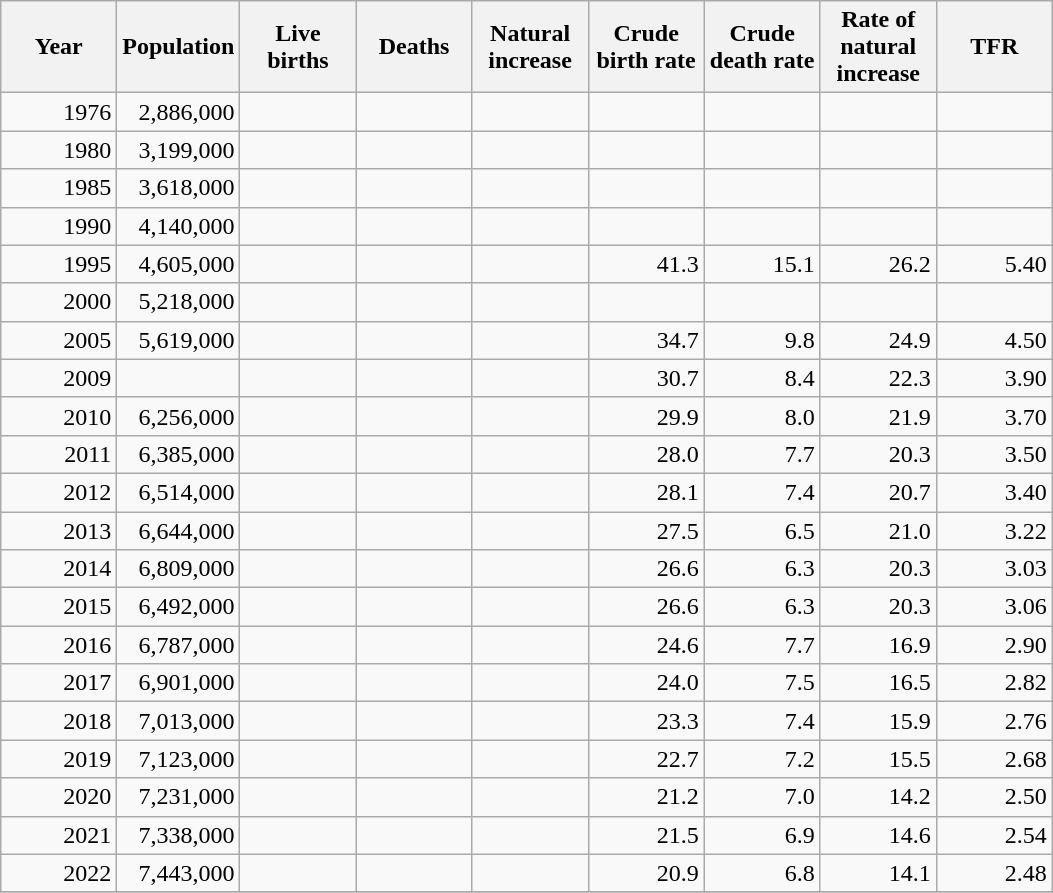<table class="wikitable sortable" style="text-align: right;">
<tr>
<th width="70">Year</th>
<th width="70">Population</th>
<th width="70">Live births</th>
<th width="70">Deaths</th>
<th width="70">Natural increase</th>
<th width="70">Crude birth rate</th>
<th width="70">Crude death rate</th>
<th width="70">Rate of natural increase</th>
<th width="70">TFR</th>
</tr>
<tr>
<td align="right">1976</td>
<td align="right">2,886,000</td>
<td align="right"></td>
<td align="right"></td>
<td align="right"></td>
<td align="right"></td>
<td align="right"></td>
<td align="right"></td>
<td align="right"></td>
</tr>
<tr>
<td align="right">1980</td>
<td align="right">3,199,000</td>
<td align="right"></td>
<td align="right"></td>
<td align="right"></td>
<td align="right"></td>
<td align="right"></td>
<td align="right"></td>
<td align="right"></td>
</tr>
<tr>
<td align="right">1985</td>
<td align="right">3,618,000</td>
<td align="right"></td>
<td align="right"></td>
<td align="right"></td>
<td align="right"></td>
<td align="right"></td>
<td align="right"></td>
<td align="right"></td>
</tr>
<tr>
<td align="right">1990</td>
<td align="right">4,140,000</td>
<td align="right"></td>
<td align="right"></td>
<td align="right"></td>
<td align="right"></td>
<td align="right"></td>
<td align="right"></td>
<td align="right"></td>
</tr>
<tr>
<td align="right">1995</td>
<td align="right">4,605,000</td>
<td align="right"></td>
<td align="right"></td>
<td align="right"></td>
<td align="right">41.3</td>
<td align="right">15.1</td>
<td align="right">26.2</td>
<td align="right">5.40</td>
</tr>
<tr>
<td align="right">2000</td>
<td align="right">5,218,000</td>
<td align="right"></td>
<td align="right"></td>
<td align="right"></td>
<td align="right"></td>
<td align="right"></td>
<td align="right"></td>
<td align="right"></td>
</tr>
<tr>
<td align="right">2005</td>
<td align="right">5,619,000</td>
<td align="right"></td>
<td align="right"></td>
<td align="right"></td>
<td align="right">34.7</td>
<td align="right">9.8</td>
<td align="right">24.9</td>
<td align="right">4.50</td>
</tr>
<tr>
<td align="right">2009</td>
<td align="right"></td>
<td align="right"></td>
<td align="right"></td>
<td align="right"></td>
<td align="right">30.7</td>
<td align="right">8.4</td>
<td align="right">22.3</td>
<td align="right">3.90</td>
</tr>
<tr>
<td align="right">2010</td>
<td align="right">6,256,000</td>
<td align="right"></td>
<td align="right"></td>
<td align="right"></td>
<td align="right">29.9</td>
<td align="right">8.0</td>
<td align="right">21.9</td>
<td align="right">3.70</td>
</tr>
<tr>
<td align="right">2011</td>
<td align="right">6,385,000</td>
<td align="right"></td>
<td align="right"></td>
<td align="right"></td>
<td align="right">28.0</td>
<td align="right">7.7</td>
<td align="right">20.3</td>
<td align="right">3.50</td>
</tr>
<tr>
<td align="right">2012</td>
<td align="right">6,514,000</td>
<td align="right"></td>
<td align="right"></td>
<td align="right"></td>
<td align="right">28.1</td>
<td align="right">7.4</td>
<td align="right">20.7</td>
<td align="right">3.40</td>
</tr>
<tr>
<td align="right">2013</td>
<td align="right">6,644,000</td>
<td align="right"></td>
<td align="right"></td>
<td align="right"></td>
<td align="right">27.5</td>
<td align="right">6.5</td>
<td align="right">21.0</td>
<td align="right">3.22</td>
</tr>
<tr>
<td align="right">2014</td>
<td align="right">6,809,000</td>
<td align="right"></td>
<td align="right"></td>
<td align="right"></td>
<td align="right">26.6</td>
<td align="right">6.3</td>
<td align="right">20.3</td>
<td align="right">3.03</td>
</tr>
<tr>
<td align="right">2015</td>
<td align="right">6,492,000</td>
<td align="right"></td>
<td align="right"></td>
<td align="right"></td>
<td align="right">26.6</td>
<td align="right">6.3</td>
<td align="right">20.3</td>
<td align="right">3.06</td>
</tr>
<tr>
<td align="right">2016</td>
<td align="right">6,787,000</td>
<td align="right"></td>
<td align="right"></td>
<td align="right"></td>
<td align="right">24.6</td>
<td align="right">7.7</td>
<td align="right">16.9</td>
<td align="right">2.90</td>
</tr>
<tr>
<td align="right">2017</td>
<td align="right">6,901,000</td>
<td align="right"></td>
<td align="right"></td>
<td align="right"></td>
<td align="right">24.0</td>
<td align="right">7.5</td>
<td align="right">16.5</td>
<td align="right">2.82</td>
</tr>
<tr>
<td align="right">2018</td>
<td align="right">7,013,000</td>
<td align="right"></td>
<td align="right"></td>
<td align="right"></td>
<td align="right">23.3</td>
<td align="right">7.4</td>
<td align="right">15.9</td>
<td align="right">2.76</td>
</tr>
<tr>
<td align="right">2019</td>
<td align="right">7,123,000</td>
<td align="right"></td>
<td align="right"></td>
<td align="right"></td>
<td align="right">22.7</td>
<td align="right">7.2</td>
<td align="right">15.5</td>
<td align="right">2.68</td>
</tr>
<tr>
<td align="right">2020</td>
<td align="right">7,231,000</td>
<td align="right"></td>
<td align="right"></td>
<td align="right"></td>
<td align="right">21.2</td>
<td align="right">7.0</td>
<td align="right">14.2</td>
<td align="right">2.50</td>
</tr>
<tr>
<td>2021</td>
<td>7,338,000</td>
<td></td>
<td></td>
<td></td>
<td>21.5</td>
<td>6.9</td>
<td>14.6</td>
<td>2.54</td>
</tr>
<tr>
<td>2022</td>
<td>7,443,000</td>
<td></td>
<td></td>
<td></td>
<td>20.9</td>
<td>6.8</td>
<td>14.1</td>
<td>2.48</td>
</tr>
<tr>
</tr>
</table>
